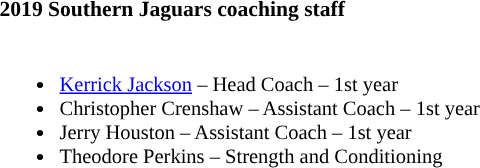<table class="toccolours" style="text-align: left; font-size:90%;">
<tr>
<th colspan="9">2019 Southern Jaguars coaching staff</th>
</tr>
<tr>
<td style="font-size: 95%;" valign="top"><br><ul><li><a href='#'>Kerrick Jackson</a> – Head Coach – 1st year</li><li>Christopher Crenshaw – Assistant Coach – 1st year</li><li>Jerry Houston – Assistant Coach – 1st year</li><li>Theodore Perkins – Strength and Conditioning</li></ul></td>
</tr>
</table>
